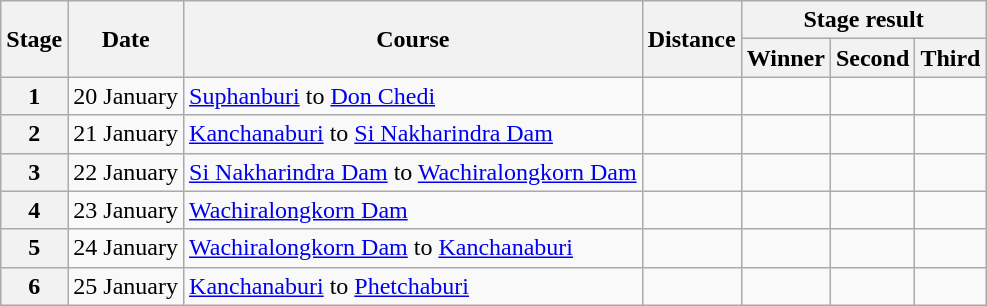<table class=wikitable>
<tr>
<th rowspan=2>Stage</th>
<th rowspan=2>Date</th>
<th rowspan=2>Course</th>
<th rowspan=2>Distance</th>
<th colspan=3>Stage result</th>
</tr>
<tr>
<th>Winner</th>
<th>Second</th>
<th>Third</th>
</tr>
<tr>
<th>1</th>
<td>20 January</td>
<td><a href='#'>Suphanburi</a> to <a href='#'>Don Chedi</a></td>
<td align=center></td>
<td></td>
<td></td>
<td></td>
</tr>
<tr>
<th>2</th>
<td>21 January</td>
<td><a href='#'>Kanchanaburi</a> to <a href='#'>Si Nakharindra Dam</a></td>
<td align=center></td>
<td></td>
<td></td>
<td></td>
</tr>
<tr>
<th>3</th>
<td>22 January</td>
<td><a href='#'>Si Nakharindra Dam</a> to <a href='#'>Wachiralongkorn Dam</a></td>
<td align=center></td>
<td></td>
<td></td>
<td></td>
</tr>
<tr>
<th>4</th>
<td>23 January</td>
<td><a href='#'>Wachiralongkorn Dam</a></td>
<td align=center></td>
<td></td>
<td></td>
<td></td>
</tr>
<tr>
<th>5</th>
<td>24 January</td>
<td><a href='#'>Wachiralongkorn Dam</a> to <a href='#'>Kanchanaburi</a></td>
<td align=center></td>
<td></td>
<td></td>
<td></td>
</tr>
<tr>
<th>6</th>
<td>25 January</td>
<td><a href='#'>Kanchanaburi</a> to <a href='#'>Phetchaburi</a></td>
<td align=center></td>
<td></td>
<td></td>
<td></td>
</tr>
</table>
